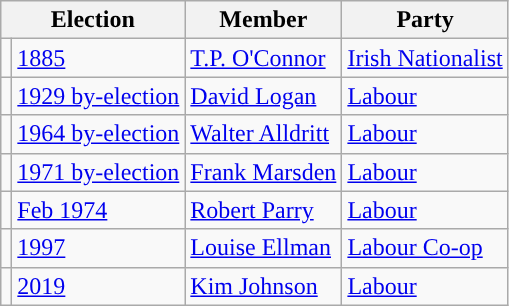<table class="wikitable">
<tr>
<th colspan="2">Election</th>
<th>Member</th>
<th>Party</th>
</tr>
<tr>
<td style="background-color: "></td>
<td><a href='#'>1885</a></td>
<td><a href='#'>T.P. O'Connor</a></td>
<td><a href='#'>Irish Nationalist</a></td>
</tr>
<tr>
<td style="background-color: "></td>
<td><a href='#'>1929 by-election</a></td>
<td><a href='#'>David Logan</a></td>
<td><a href='#'>Labour</a></td>
</tr>
<tr>
<td style="background-color: "></td>
<td><a href='#'>1964 by-election</a></td>
<td><a href='#'>Walter Alldritt</a></td>
<td><a href='#'>Labour</a></td>
</tr>
<tr>
<td style="background-color: "></td>
<td><a href='#'>1971 by-election</a></td>
<td><a href='#'>Frank Marsden</a></td>
<td><a href='#'>Labour</a></td>
</tr>
<tr>
<td style="background-color: "></td>
<td><a href='#'>Feb 1974</a></td>
<td><a href='#'>Robert Parry</a></td>
<td><a href='#'>Labour</a></td>
</tr>
<tr>
<td style="background-color: "></td>
<td><a href='#'>1997</a></td>
<td><a href='#'>Louise Ellman</a></td>
<td><a href='#'>Labour Co-op</a></td>
</tr>
<tr>
<td style="background-color: "></td>
<td><a href='#'>2019</a></td>
<td><a href='#'>Kim Johnson</a></td>
<td><a href='#'>Labour</a></td>
</tr>
</table>
